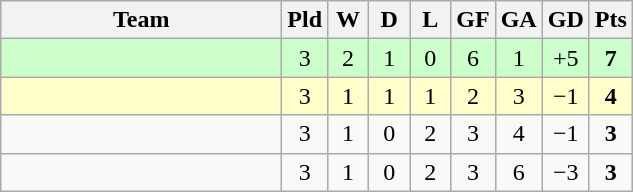<table class="wikitable" style="text-align:center;">
<tr>
<th width=180>Team</th>
<th width=20>Pld</th>
<th width=20>W</th>
<th width=20>D</th>
<th width=20>L</th>
<th width=20>GF</th>
<th width=20>GA</th>
<th width=20>GD</th>
<th width=20>Pts</th>
</tr>
<tr style="background:#cfc;">
<td align="left"></td>
<td>3</td>
<td>2</td>
<td>1</td>
<td>0</td>
<td>6</td>
<td>1</td>
<td>+5</td>
<td><strong>7</strong></td>
</tr>
<tr style="background:#ffc;">
<td align="left"><em></em></td>
<td>3</td>
<td>1</td>
<td>1</td>
<td>1</td>
<td>2</td>
<td>3</td>
<td>−1</td>
<td><strong>4</strong></td>
</tr>
<tr>
<td align="left"></td>
<td>3</td>
<td>1</td>
<td>0</td>
<td>2</td>
<td>3</td>
<td>4</td>
<td>−1</td>
<td><strong>3</strong></td>
</tr>
<tr>
<td align="left"></td>
<td>3</td>
<td>1</td>
<td>0</td>
<td>2</td>
<td>3</td>
<td>6</td>
<td>−3</td>
<td><strong>3</strong></td>
</tr>
</table>
